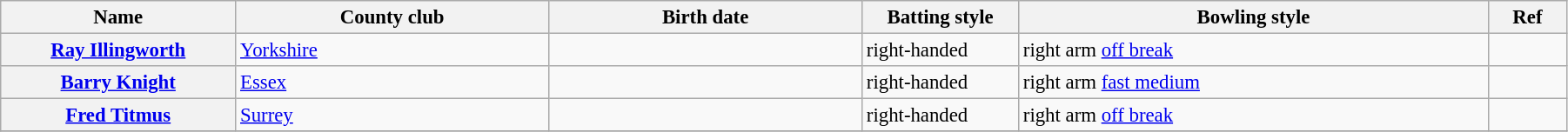<table class="wikitable plainrowheaders" style="font-size:95%; width:95%;">
<tr>
<th scope="col" width="15%">Name</th>
<th scope="col" width="20%">County club</th>
<th scope="col" width="20%">Birth date</th>
<th scope="col" width="10%">Batting style</th>
<th scope="col" width="30%">Bowling style</th>
<th scope="col" width="5%">Ref</th>
</tr>
<tr>
<th scope="row"><a href='#'>Ray Illingworth</a></th>
<td><a href='#'>Yorkshire</a></td>
<td></td>
<td>right-handed</td>
<td>right arm <a href='#'>off break</a></td>
<td></td>
</tr>
<tr>
<th scope="row"><a href='#'>Barry Knight</a></th>
<td><a href='#'>Essex</a></td>
<td></td>
<td>right-handed</td>
<td>right arm <a href='#'>fast medium</a></td>
<td></td>
</tr>
<tr>
<th scope="row"><a href='#'>Fred Titmus</a></th>
<td><a href='#'>Surrey</a></td>
<td></td>
<td>right-handed</td>
<td>right arm <a href='#'>off break</a></td>
<td></td>
</tr>
<tr>
</tr>
</table>
